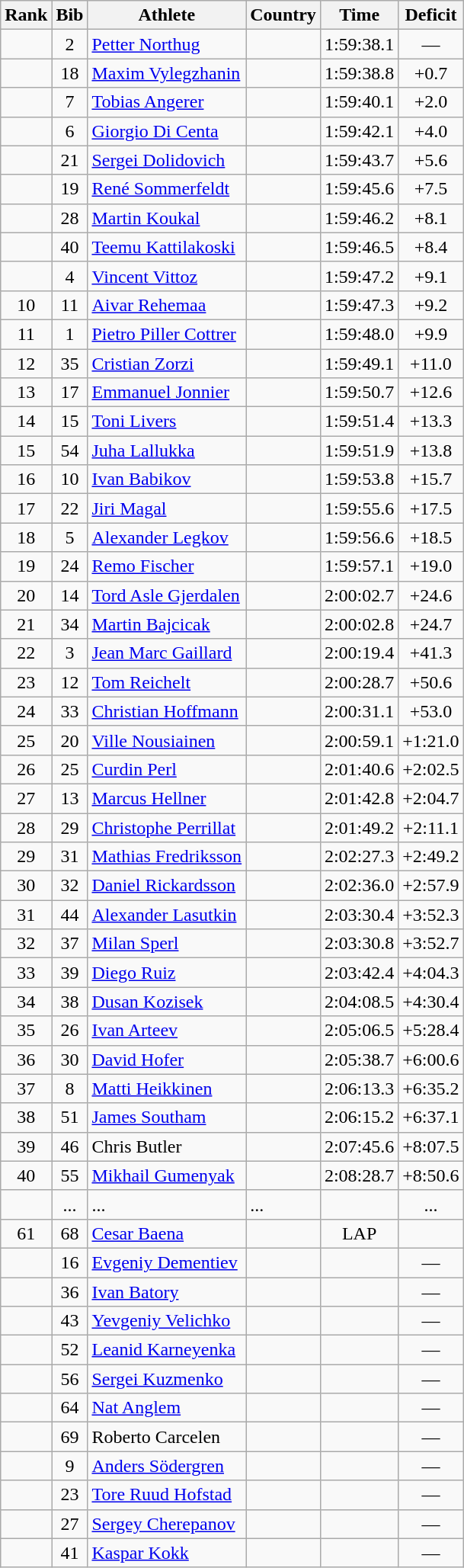<table class="wikitable sortable" style="text-align:center">
<tr>
<th>Rank</th>
<th>Bib</th>
<th>Athlete</th>
<th>Country</th>
<th>Time</th>
<th>Deficit</th>
</tr>
<tr>
<td></td>
<td>2</td>
<td align=left><a href='#'>Petter Northug</a></td>
<td align=left></td>
<td>1:59:38.1</td>
<td>—</td>
</tr>
<tr>
<td></td>
<td>18</td>
<td align=left><a href='#'>Maxim Vylegzhanin</a></td>
<td align=left></td>
<td>1:59:38.8</td>
<td>+0.7</td>
</tr>
<tr>
<td></td>
<td>7</td>
<td align=left><a href='#'>Tobias Angerer</a></td>
<td align=left></td>
<td>1:59:40.1</td>
<td>+2.0</td>
</tr>
<tr>
<td></td>
<td>6</td>
<td align=left><a href='#'>Giorgio Di Centa</a></td>
<td align=left></td>
<td>1:59:42.1</td>
<td>+4.0</td>
</tr>
<tr>
<td></td>
<td>21</td>
<td align=left><a href='#'>Sergei Dolidovich</a></td>
<td align=left></td>
<td>1:59:43.7</td>
<td>+5.6</td>
</tr>
<tr>
<td></td>
<td>19</td>
<td align=left><a href='#'>René Sommerfeldt</a></td>
<td align=left></td>
<td>1:59:45.6</td>
<td>+7.5</td>
</tr>
<tr>
<td></td>
<td>28</td>
<td align=left><a href='#'>Martin Koukal</a></td>
<td align=left></td>
<td>1:59:46.2</td>
<td>+8.1</td>
</tr>
<tr>
<td></td>
<td>40</td>
<td align=left><a href='#'>Teemu Kattilakoski</a></td>
<td align=left></td>
<td>1:59:46.5</td>
<td>+8.4</td>
</tr>
<tr>
<td></td>
<td>4</td>
<td align=left><a href='#'>Vincent Vittoz</a></td>
<td align=left></td>
<td>1:59:47.2</td>
<td>+9.1</td>
</tr>
<tr>
<td>10</td>
<td>11</td>
<td align=left><a href='#'>Aivar Rehemaa</a></td>
<td align=left></td>
<td>1:59:47.3</td>
<td>+9.2</td>
</tr>
<tr>
<td>11</td>
<td>1</td>
<td align=left><a href='#'>Pietro Piller Cottrer</a></td>
<td align=left></td>
<td>1:59:48.0</td>
<td>+9.9</td>
</tr>
<tr>
<td>12</td>
<td>35</td>
<td align=left><a href='#'>Cristian Zorzi</a></td>
<td align=left></td>
<td>1:59:49.1</td>
<td>+11.0</td>
</tr>
<tr>
<td>13</td>
<td>17</td>
<td align=left><a href='#'>Emmanuel Jonnier</a></td>
<td align=left></td>
<td>1:59:50.7</td>
<td>+12.6</td>
</tr>
<tr>
<td>14</td>
<td>15</td>
<td align=left><a href='#'>Toni Livers</a></td>
<td align=left></td>
<td>1:59:51.4</td>
<td>+13.3</td>
</tr>
<tr>
<td>15</td>
<td>54</td>
<td align=left><a href='#'>Juha Lallukka</a></td>
<td align=left></td>
<td>1:59:51.9</td>
<td>+13.8</td>
</tr>
<tr>
<td>16</td>
<td>10</td>
<td align=left><a href='#'>Ivan Babikov</a></td>
<td align=left></td>
<td>1:59:53.8</td>
<td>+15.7</td>
</tr>
<tr>
<td>17</td>
<td>22</td>
<td align=left><a href='#'>Jiri Magal</a></td>
<td align=left></td>
<td>1:59:55.6</td>
<td>+17.5</td>
</tr>
<tr>
<td>18</td>
<td>5</td>
<td align=left><a href='#'>Alexander Legkov</a></td>
<td align=left></td>
<td>1:59:56.6</td>
<td>+18.5</td>
</tr>
<tr>
<td>19</td>
<td>24</td>
<td align=left><a href='#'>Remo Fischer</a></td>
<td align=left></td>
<td>1:59:57.1</td>
<td>+19.0</td>
</tr>
<tr>
<td>20</td>
<td>14</td>
<td align=left><a href='#'>Tord Asle Gjerdalen</a></td>
<td align=left></td>
<td>2:00:02.7</td>
<td>+24.6</td>
</tr>
<tr>
<td>21</td>
<td>34</td>
<td align=left><a href='#'>Martin Bajcicak</a></td>
<td align=left></td>
<td>2:00:02.8</td>
<td>+24.7</td>
</tr>
<tr>
<td>22</td>
<td>3</td>
<td align=left><a href='#'>Jean Marc Gaillard</a></td>
<td align=left></td>
<td>2:00:19.4</td>
<td>+41.3</td>
</tr>
<tr>
<td>23</td>
<td>12</td>
<td align=left><a href='#'>Tom Reichelt</a></td>
<td align=left></td>
<td>2:00:28.7</td>
<td>+50.6</td>
</tr>
<tr>
<td>24</td>
<td>33</td>
<td align=left><a href='#'>Christian Hoffmann</a></td>
<td align=left></td>
<td>2:00:31.1</td>
<td>+53.0</td>
</tr>
<tr>
<td>25</td>
<td>20</td>
<td align=left><a href='#'>Ville Nousiainen</a></td>
<td align=left></td>
<td>2:00:59.1</td>
<td>+1:21.0</td>
</tr>
<tr>
<td>26</td>
<td>25</td>
<td align=left><a href='#'>Curdin Perl</a></td>
<td align=left></td>
<td>2:01:40.6</td>
<td>+2:02.5</td>
</tr>
<tr>
<td>27</td>
<td>13</td>
<td align=left><a href='#'>Marcus Hellner</a></td>
<td align=left></td>
<td>2:01:42.8</td>
<td>+2:04.7</td>
</tr>
<tr>
<td>28</td>
<td>29</td>
<td align=left><a href='#'>Christophe Perrillat</a></td>
<td align=left></td>
<td>2:01:49.2</td>
<td>+2:11.1</td>
</tr>
<tr>
<td>29</td>
<td>31</td>
<td align=left><a href='#'>Mathias Fredriksson</a></td>
<td align=left></td>
<td>2:02:27.3</td>
<td>+2:49.2</td>
</tr>
<tr>
<td>30</td>
<td>32</td>
<td align=left><a href='#'>Daniel Rickardsson</a></td>
<td align=left></td>
<td>2:02:36.0</td>
<td>+2:57.9</td>
</tr>
<tr>
<td>31</td>
<td>44</td>
<td align=left><a href='#'>Alexander Lasutkin</a></td>
<td align=left></td>
<td>2:03:30.4</td>
<td>+3:52.3</td>
</tr>
<tr>
<td>32</td>
<td>37</td>
<td align=left><a href='#'>Milan Sperl</a></td>
<td align=left></td>
<td>2:03:30.8</td>
<td>+3:52.7</td>
</tr>
<tr>
<td>33</td>
<td>39</td>
<td align=left><a href='#'>Diego Ruiz</a></td>
<td align=left></td>
<td>2:03:42.4</td>
<td>+4:04.3</td>
</tr>
<tr>
<td>34</td>
<td>38</td>
<td align=left><a href='#'>Dusan Kozisek</a></td>
<td align=left></td>
<td>2:04:08.5</td>
<td>+4:30.4</td>
</tr>
<tr>
<td>35</td>
<td>26</td>
<td align=left><a href='#'>Ivan Arteev</a></td>
<td align=left></td>
<td>2:05:06.5</td>
<td>+5:28.4</td>
</tr>
<tr>
<td>36</td>
<td>30</td>
<td align=left><a href='#'>David Hofer</a></td>
<td align=left></td>
<td>2:05:38.7</td>
<td>+6:00.6</td>
</tr>
<tr>
<td>37</td>
<td>8</td>
<td align=left><a href='#'>Matti Heikkinen</a></td>
<td align=left></td>
<td>2:06:13.3</td>
<td>+6:35.2</td>
</tr>
<tr>
<td>38</td>
<td>51</td>
<td align=left><a href='#'>James Southam</a></td>
<td align=left></td>
<td>2:06:15.2</td>
<td>+6:37.1</td>
</tr>
<tr>
<td>39</td>
<td>46</td>
<td align=left>Chris Butler</td>
<td align=left></td>
<td>2:07:45.6</td>
<td>+8:07.5</td>
</tr>
<tr>
<td>40</td>
<td>55</td>
<td align=left><a href='#'>Mikhail Gumenyak</a></td>
<td align=left></td>
<td>2:08:28.7</td>
<td>+8:50.6</td>
</tr>
<tr>
<td></td>
<td>...</td>
<td align=left>...</td>
<td align=left>...</td>
<td></td>
<td>...</td>
</tr>
<tr>
<td>61</td>
<td>68</td>
<td align=left><a href='#'>Cesar Baena</a></td>
<td align=left></td>
<td>LAP</td>
<td></td>
</tr>
<tr>
<td></td>
<td>16</td>
<td align=left><a href='#'>Evgeniy Dementiev</a></td>
<td align=left></td>
<td></td>
<td>—</td>
</tr>
<tr>
<td></td>
<td>36</td>
<td align=left><a href='#'>Ivan Batory</a></td>
<td align=left></td>
<td></td>
<td>—</td>
</tr>
<tr>
<td></td>
<td>43</td>
<td align=left><a href='#'>Yevgeniy Velichko</a></td>
<td align=left></td>
<td></td>
<td>—</td>
</tr>
<tr>
<td></td>
<td>52</td>
<td align=left><a href='#'>Leanid Karneyenka</a></td>
<td align=left></td>
<td></td>
<td>—</td>
</tr>
<tr>
<td></td>
<td>56</td>
<td align=left><a href='#'>Sergei Kuzmenko</a></td>
<td align=left></td>
<td></td>
<td>—</td>
</tr>
<tr>
<td></td>
<td>64</td>
<td align=left><a href='#'>Nat Anglem</a></td>
<td align=left></td>
<td></td>
<td>—</td>
</tr>
<tr>
<td></td>
<td>69</td>
<td align=left>Roberto Carcelen</td>
<td align=left></td>
<td></td>
<td>—</td>
</tr>
<tr>
<td></td>
<td>9</td>
<td align=left><a href='#'>Anders Södergren</a></td>
<td align=left></td>
<td></td>
<td>—</td>
</tr>
<tr>
<td></td>
<td>23</td>
<td align=left><a href='#'>Tore Ruud Hofstad</a></td>
<td align=left></td>
<td></td>
<td>—</td>
</tr>
<tr>
<td></td>
<td>27</td>
<td align=left><a href='#'>Sergey Cherepanov</a></td>
<td align=left></td>
<td></td>
<td>—</td>
</tr>
<tr>
<td></td>
<td>41</td>
<td align=left><a href='#'>Kaspar Kokk</a></td>
<td align=left></td>
<td></td>
<td>—</td>
</tr>
</table>
